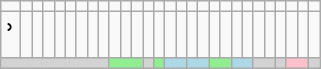<table class="wikitable" style="text-align:center;">
<tr>
<td></td>
<td></td>
<td></td>
<td></td>
<td></td>
<td></td>
<td></td>
<td></td>
<td></td>
<td></td>
<td></td>
<td></td>
<td></td>
<td></td>
<td></td>
<td></td>
<td></td>
<td></td>
<td></td>
<td></td>
<td></td>
<td></td>
<td></td>
<td></td>
<td></td>
<td></td>
<td></td>
<td></td>
</tr>
<tr>
<td><big>ʾ</big></td>
<td></td>
<td></td>
<td></td>
<td></td>
<td></td>
<td></td>
<td></td>
<td></td>
<td></td>
<td></td>
<td></td>
<td></td>
<td></td>
<td></td>
<td></td>
<td><big></big></td>
<td></td>
<td></td>
<td></td>
<td></td>
<td></td>
<td></td>
<td></td>
<td></td>
<td></td>
<td></td>
<td></td>
</tr>
<tr>
<td colspan="9" bgcolor="lightgrey"></td>
<td colspan="3" bgcolor="lightgreen"></td>
<td colspan="1" bgcolor="lightgrey"></td>
<td colspan="1" bgcolor="lightgreen"></td>
<td colspan="2" bgcolor="lightblue"></td>
<td colspan="2" bgcolor="lightblue"></td>
<td colspan="2" bgcolor="lightgreen"></td>
<td colspan="2" bgcolor="lightblue"></td>
<td colspan="2" bgcolor="lightgrey"></td>
<td colspan="1" bgcolor="lightgrey"></td>
<td colspan="2" bgcolor="pink"></td>
<td colspan="1" bgcolor="lightgrey"></td>
</tr>
</table>
